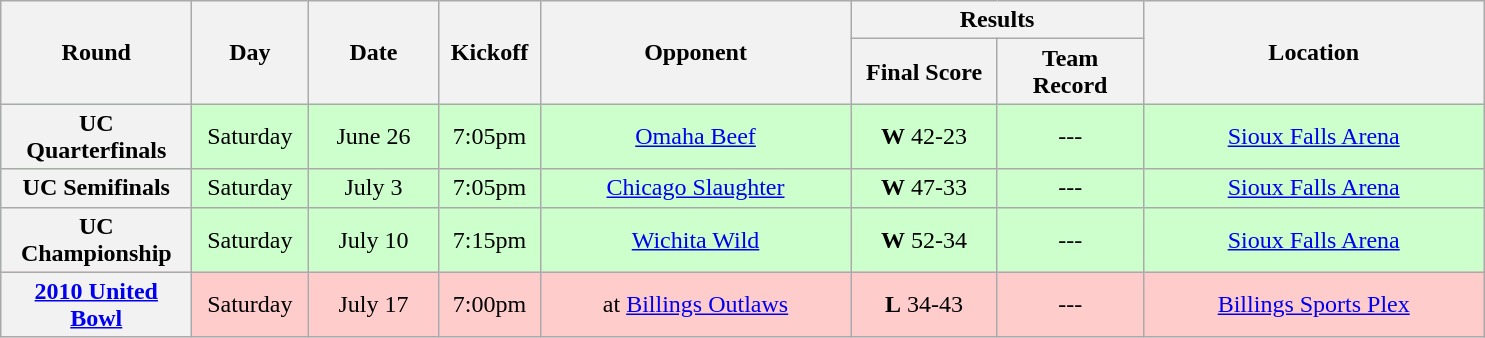<table class="wikitable">
<tr>
<th rowspan="2" width="120">Round</th>
<th rowspan="2" width="70">Day</th>
<th rowspan="2" width="80">Date</th>
<th rowspan="2" width="60">Kickoff</th>
<th rowspan="2" width="200">Opponent</th>
<th colspan="2" width="180">Results</th>
<th rowspan="2" width="220">Location</th>
</tr>
<tr>
<th width="90">Final Score</th>
<th width="90">Team Record</th>
</tr>
<tr align="center" bgcolor="#CCFFCC">
<th>UC Quarterfinals</th>
<td align="center">Saturday</td>
<td align="center">June 26</td>
<td align="center">7:05pm</td>
<td align="center"><a href='#'>Omaha Beef</a></td>
<td align="center"><strong>W</strong> 42-23</td>
<td align="center">---</td>
<td align="center"><a href='#'>Sioux Falls Arena</a></td>
</tr>
<tr align="center" bgcolor="#CCFFCC">
<th>UC Semifinals</th>
<td align="center">Saturday</td>
<td align="center">July 3</td>
<td align="center">7:05pm</td>
<td align="center"><a href='#'>Chicago Slaughter</a></td>
<td align="center"><strong>W</strong> 47-33</td>
<td align="center">---</td>
<td align="center"><a href='#'>Sioux Falls Arena</a></td>
</tr>
<tr align="center" bgcolor="#CCFFCC">
<th>UC Championship</th>
<td align="center">Saturday</td>
<td align="center">July 10</td>
<td align="center">7:15pm</td>
<td align="center"><a href='#'>Wichita Wild</a></td>
<td align="center"><strong>W</strong> 52-34</td>
<td align="center">---</td>
<td align="center"><a href='#'>Sioux Falls Arena</a></td>
</tr>
<tr align="center" bgcolor="#FFCCCC">
<th><a href='#'>2010 United Bowl</a></th>
<td align="center">Saturday</td>
<td align="center">July 17</td>
<td align="center">7:00pm</td>
<td align="center">at <a href='#'>Billings Outlaws</a></td>
<td align="center"><strong>L</strong> 34-43</td>
<td align="center">---</td>
<td align="center"><a href='#'>Billings Sports Plex</a></td>
</tr>
</table>
